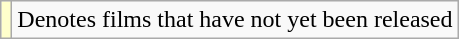<table class="wikitable">
<tr>
<td style="background:#ffc;"></td>
<td>Denotes films that have not yet been released</td>
</tr>
</table>
